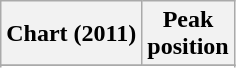<table class="wikitable sortable">
<tr>
<th align="left">Chart (2011)</th>
<th align="center">Peak<br>position</th>
</tr>
<tr>
</tr>
<tr>
</tr>
<tr>
</tr>
<tr>
</tr>
</table>
